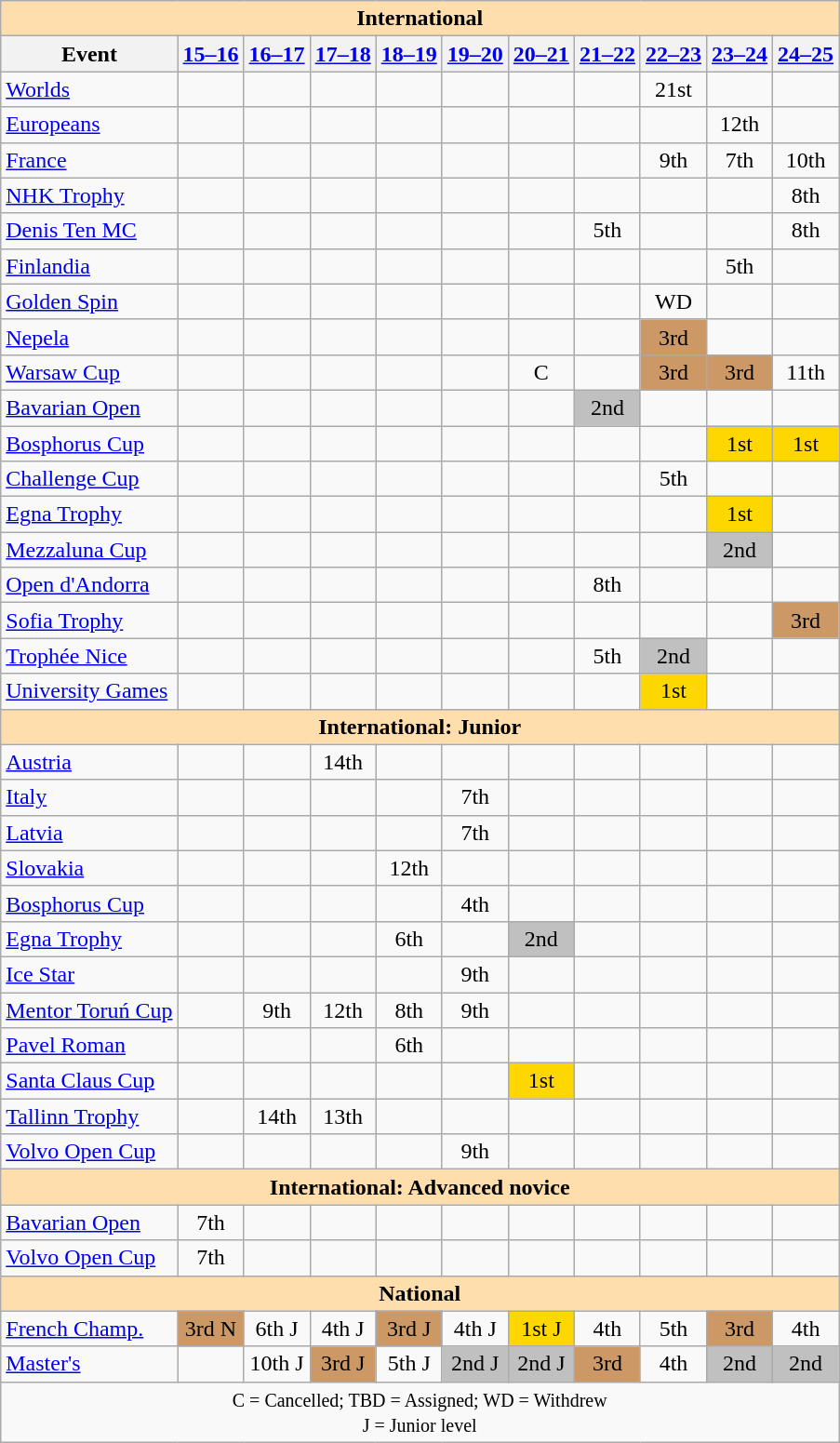<table class="wikitable" style="text-align:center">
<tr>
<th style="background-color: #ffdead; " colspan=11 align=center>International</th>
</tr>
<tr>
<th>Event</th>
<th><a href='#'>15–16</a></th>
<th><a href='#'>16–17</a></th>
<th><a href='#'>17–18</a></th>
<th><a href='#'>18–19</a></th>
<th><a href='#'>19–20</a></th>
<th><a href='#'>20–21</a></th>
<th><a href='#'>21–22</a></th>
<th><a href='#'>22–23</a></th>
<th><a href='#'>23–24</a></th>
<th><a href='#'>24–25</a></th>
</tr>
<tr>
<td align=left><a href='#'>Worlds</a></td>
<td></td>
<td></td>
<td></td>
<td></td>
<td></td>
<td></td>
<td></td>
<td>21st</td>
<td></td>
<td></td>
</tr>
<tr>
<td align=left><a href='#'>Europeans</a></td>
<td></td>
<td></td>
<td></td>
<td></td>
<td></td>
<td></td>
<td></td>
<td></td>
<td>12th</td>
<td></td>
</tr>
<tr>
<td align=left> <a href='#'>France</a></td>
<td></td>
<td></td>
<td></td>
<td></td>
<td></td>
<td></td>
<td></td>
<td>9th</td>
<td>7th</td>
<td>10th</td>
</tr>
<tr>
<td align=left> <a href='#'>NHK Trophy</a></td>
<td></td>
<td></td>
<td></td>
<td></td>
<td></td>
<td></td>
<td></td>
<td></td>
<td></td>
<td>8th</td>
</tr>
<tr>
<td align=left> <a href='#'>Denis Ten MC</a></td>
<td></td>
<td></td>
<td></td>
<td></td>
<td></td>
<td></td>
<td>5th</td>
<td></td>
<td></td>
<td>8th</td>
</tr>
<tr>
<td align=left> <a href='#'>Finlandia</a></td>
<td></td>
<td></td>
<td></td>
<td></td>
<td></td>
<td></td>
<td></td>
<td></td>
<td>5th</td>
<td></td>
</tr>
<tr>
<td align=left> <a href='#'>Golden Spin</a></td>
<td></td>
<td></td>
<td></td>
<td></td>
<td></td>
<td></td>
<td></td>
<td>WD</td>
<td></td>
<td></td>
</tr>
<tr>
<td align=left> <a href='#'>Nepela</a></td>
<td></td>
<td></td>
<td></td>
<td></td>
<td></td>
<td></td>
<td></td>
<td bgcolor=cc9966>3rd</td>
<td></td>
<td></td>
</tr>
<tr>
<td align=left> <a href='#'>Warsaw Cup</a></td>
<td></td>
<td></td>
<td></td>
<td></td>
<td></td>
<td>C</td>
<td></td>
<td bgcolor=cc9966>3rd</td>
<td bgcolor=cc9966>3rd</td>
<td>11th</td>
</tr>
<tr>
<td align=left><a href='#'>Bavarian Open</a></td>
<td></td>
<td></td>
<td></td>
<td></td>
<td></td>
<td></td>
<td bgcolor=silver>2nd</td>
<td></td>
<td></td>
<td></td>
</tr>
<tr>
<td align=left><a href='#'>Bosphorus Cup</a></td>
<td></td>
<td></td>
<td></td>
<td></td>
<td></td>
<td></td>
<td></td>
<td></td>
<td bgcolor=gold>1st</td>
<td bgcolor=gold>1st</td>
</tr>
<tr>
<td align=left><a href='#'>Challenge Cup</a></td>
<td></td>
<td></td>
<td></td>
<td></td>
<td></td>
<td></td>
<td></td>
<td>5th</td>
<td></td>
<td></td>
</tr>
<tr>
<td align=left><a href='#'>Egna Trophy</a></td>
<td></td>
<td></td>
<td></td>
<td></td>
<td></td>
<td></td>
<td></td>
<td></td>
<td bgcolor=gold>1st</td>
<td></td>
</tr>
<tr>
<td align=left><a href='#'>Mezzaluna Cup</a></td>
<td></td>
<td></td>
<td></td>
<td></td>
<td></td>
<td></td>
<td></td>
<td></td>
<td bgcolor=silver>2nd</td>
<td></td>
</tr>
<tr>
<td align=left><a href='#'>Open d'Andorra</a></td>
<td></td>
<td></td>
<td></td>
<td></td>
<td></td>
<td></td>
<td>8th</td>
<td></td>
<td></td>
<td></td>
</tr>
<tr>
<td align=left><a href='#'>Sofia Trophy</a></td>
<td></td>
<td></td>
<td></td>
<td></td>
<td></td>
<td></td>
<td></td>
<td></td>
<td></td>
<td bgcolor=cc9966>3rd</td>
</tr>
<tr>
<td align=left><a href='#'>Trophée Nice</a></td>
<td></td>
<td></td>
<td></td>
<td></td>
<td></td>
<td></td>
<td>5th</td>
<td bgcolor=silver>2nd</td>
<td></td>
<td></td>
</tr>
<tr>
<td align=left><a href='#'>University Games</a></td>
<td></td>
<td></td>
<td></td>
<td></td>
<td></td>
<td></td>
<td></td>
<td bgcolor=gold>1st</td>
<td></td>
<td></td>
</tr>
<tr>
<th style="background-color: #ffdead; " colspan=11 align=center>International: Junior</th>
</tr>
<tr>
<td align=left> <a href='#'>Austria</a></td>
<td></td>
<td></td>
<td>14th</td>
<td></td>
<td></td>
<td></td>
<td></td>
<td></td>
<td></td>
<td></td>
</tr>
<tr>
<td align=left> <a href='#'>Italy</a></td>
<td></td>
<td></td>
<td></td>
<td></td>
<td>7th</td>
<td></td>
<td></td>
<td></td>
<td></td>
<td></td>
</tr>
<tr>
<td align=left> <a href='#'>Latvia</a></td>
<td></td>
<td></td>
<td></td>
<td></td>
<td>7th</td>
<td></td>
<td></td>
<td></td>
<td></td>
<td></td>
</tr>
<tr>
<td align=left> <a href='#'>Slovakia</a></td>
<td></td>
<td></td>
<td></td>
<td>12th</td>
<td></td>
<td></td>
<td></td>
<td></td>
<td></td>
<td></td>
</tr>
<tr>
<td align=left><a href='#'>Bosphorus Cup</a></td>
<td></td>
<td></td>
<td></td>
<td></td>
<td>4th</td>
<td></td>
<td></td>
<td></td>
<td></td>
<td></td>
</tr>
<tr>
<td align=left><a href='#'>Egna Trophy</a></td>
<td></td>
<td></td>
<td></td>
<td>6th</td>
<td></td>
<td bgcolor=silver>2nd</td>
<td></td>
<td></td>
<td></td>
<td></td>
</tr>
<tr>
<td align=left><a href='#'>Ice Star</a></td>
<td></td>
<td></td>
<td></td>
<td></td>
<td>9th</td>
<td></td>
<td></td>
<td></td>
<td></td>
<td></td>
</tr>
<tr>
<td align=left><a href='#'>Mentor Toruń Cup</a></td>
<td></td>
<td>9th</td>
<td>12th</td>
<td>8th</td>
<td>9th</td>
<td></td>
<td></td>
<td></td>
<td></td>
<td></td>
</tr>
<tr>
<td align=left><a href='#'>Pavel Roman</a></td>
<td></td>
<td></td>
<td></td>
<td>6th</td>
<td></td>
<td></td>
<td></td>
<td></td>
<td></td>
<td></td>
</tr>
<tr>
<td align=left><a href='#'>Santa Claus Cup</a></td>
<td></td>
<td></td>
<td></td>
<td></td>
<td></td>
<td bgcolor=gold>1st</td>
<td></td>
<td></td>
<td></td>
<td></td>
</tr>
<tr>
<td align=left><a href='#'>Tallinn Trophy</a></td>
<td></td>
<td>14th</td>
<td>13th</td>
<td></td>
<td></td>
<td></td>
<td></td>
<td></td>
<td></td>
<td></td>
</tr>
<tr>
<td align=left><a href='#'>Volvo Open Cup</a></td>
<td></td>
<td></td>
<td></td>
<td></td>
<td>9th</td>
<td></td>
<td></td>
<td></td>
<td></td>
<td></td>
</tr>
<tr>
<th style="background-color: #ffdead; " colspan=11 align=center>International: Advanced novice</th>
</tr>
<tr>
<td align=left><a href='#'>Bavarian Open</a></td>
<td>7th</td>
<td></td>
<td></td>
<td></td>
<td></td>
<td></td>
<td></td>
<td></td>
<td></td>
<td></td>
</tr>
<tr>
<td align=left><a href='#'>Volvo Open Cup</a></td>
<td>7th</td>
<td></td>
<td></td>
<td></td>
<td></td>
<td></td>
<td></td>
<td></td>
<td></td>
<td></td>
</tr>
<tr>
<th style="background-color: #ffdead; " colspan=11 align=center>National</th>
</tr>
<tr>
<td align=left><a href='#'>French Champ.</a></td>
<td bgcolor=cc9966>3rd N</td>
<td>6th J</td>
<td>4th J</td>
<td bgcolor=cc9966>3rd J</td>
<td>4th J</td>
<td bgcolor=gold>1st J</td>
<td>4th</td>
<td>5th</td>
<td bgcolor=cc9966>3rd</td>
<td>4th</td>
</tr>
<tr>
<td align=left><a href='#'>Master's</a></td>
<td></td>
<td>10th J</td>
<td bgcolor=cc9966>3rd J</td>
<td>5th J</td>
<td bgcolor=silver>2nd J</td>
<td bgcolor=silver>2nd J</td>
<td bgcolor=cc9966>3rd</td>
<td>4th</td>
<td bgcolor=silver>2nd</td>
<td bgcolor=silver>2nd</td>
</tr>
<tr>
<td colspan=11 align=center><small> C = Cancelled; TBD = Assigned; WD = Withdrew <br> J = Junior level </small></td>
</tr>
</table>
